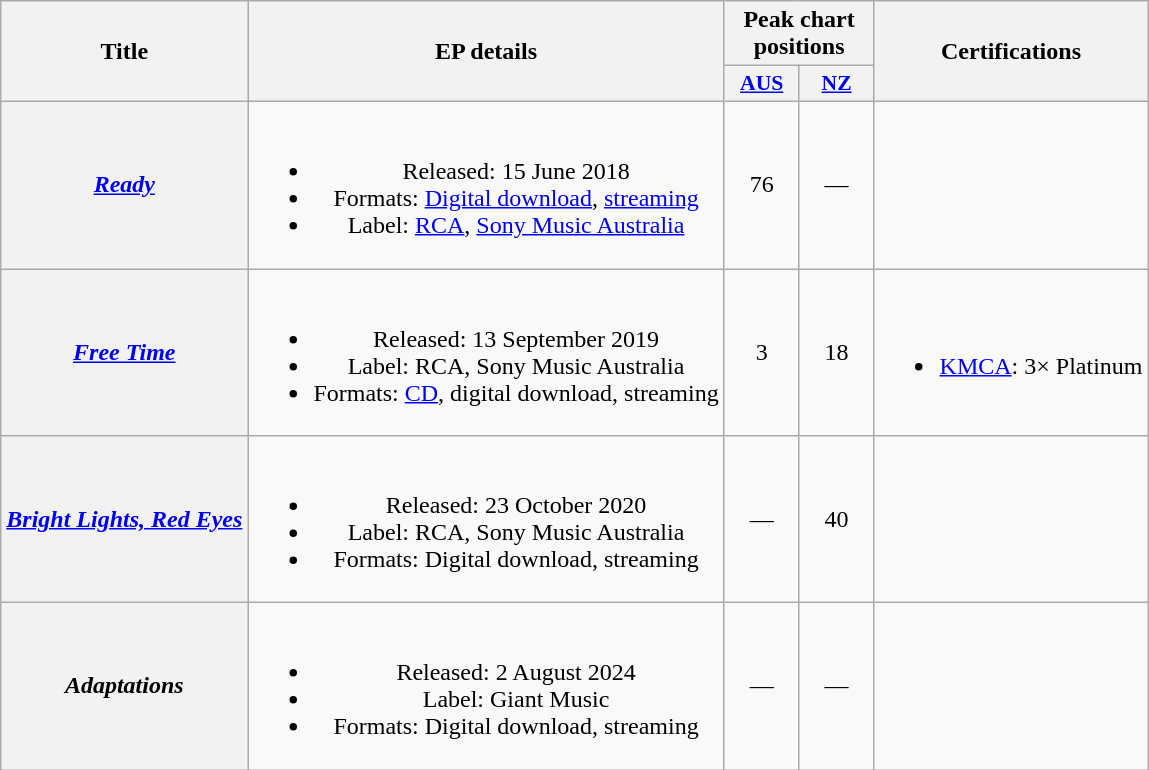<table class="wikitable plainrowheaders" style="text-align:center;">
<tr>
<th scope="col" rowspan="2">Title</th>
<th scope="col" rowspan="2">EP details</th>
<th scope="col" colspan="2">Peak chart positions</th>
<th scope="col" rowspan="2">Certifications</th>
</tr>
<tr>
<th scope="col" style="width:3em;font-size:90%;"><a href='#'>AUS</a><br></th>
<th scope="col" style="width:3em;font-size:90%;"><a href='#'>NZ</a><br></th>
</tr>
<tr>
<th scope="row"><em><a href='#'>Ready</a></em></th>
<td><br><ul><li>Released: 15 June 2018</li><li>Formats: <a href='#'>Digital download</a>, <a href='#'>streaming</a></li><li>Label: <a href='#'>RCA</a>, <a href='#'>Sony Music Australia</a></li></ul></td>
<td>76</td>
<td>—</td>
<td></td>
</tr>
<tr>
<th scope="row"><em><a href='#'>Free Time</a></em></th>
<td><br><ul><li>Released: 13 September 2019</li><li>Label: RCA, Sony Music Australia</li><li>Formats: <a href='#'>CD</a>, digital download, streaming</li></ul></td>
<td>3</td>
<td>18</td>
<td><br><ul><li><a href='#'>KMCA</a>: 3× Platinum</li></ul></td>
</tr>
<tr>
<th scope="row"><em><a href='#'>Bright Lights, Red Eyes</a></em></th>
<td><br><ul><li>Released: 23 October 2020</li><li>Label: RCA, Sony Music Australia</li><li>Formats: Digital download, streaming</li></ul></td>
<td>—</td>
<td>40</td>
<td></td>
</tr>
<tr>
<th scope="row"><em>Adaptations</em></th>
<td><br><ul><li>Released: 2 August 2024</li><li>Label: Giant Music</li><li>Formats: Digital download, streaming</li></ul></td>
<td>—</td>
<td>—</td>
<td></td>
</tr>
</table>
